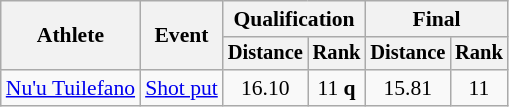<table class="wikitable" style="font-size:90%; text-align:center">
<tr>
<th rowspan=2>Athlete</th>
<th rowspan=2>Event</th>
<th colspan=2>Qualification</th>
<th colspan=2>Final</th>
</tr>
<tr style="font-size:95%">
<th>Distance</th>
<th>Rank</th>
<th>Distance</th>
<th>Rank</th>
</tr>
<tr>
<td align=left><a href='#'>Nu'u Tuilefano</a></td>
<td align=left rowspan=1><a href='#'>Shot put</a></td>
<td>16.10</td>
<td>11 <strong>q</strong></td>
<td>15.81</td>
<td>11</td>
</tr>
</table>
